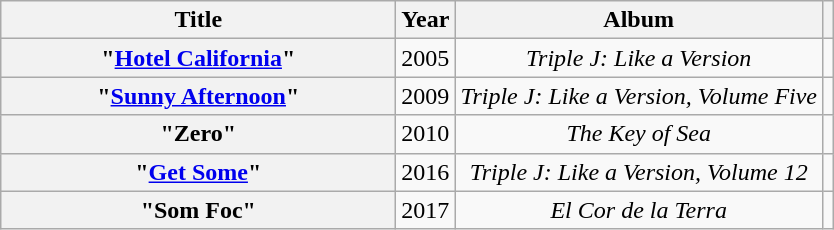<table class="wikitable sortable plainrowheaders" style="text-align:center;">
<tr>
<th scope="col" style="width:16em;">Title</th>
<th scope="col">Year</th>
<th scope="col">Album</th>
<th scope="col" class="unsortable"></th>
</tr>
<tr>
<th scope="row">"<a href='#'>Hotel California</a>"</th>
<td>2005</td>
<td><em>Triple J: Like a Version</em></td>
<td></td>
</tr>
<tr>
<th scope="row">"<a href='#'>Sunny Afternoon</a>"</th>
<td>2009</td>
<td><em>Triple J: Like a Version, Volume Five</em></td>
<td></td>
</tr>
<tr>
<th scope="row">"Zero"<br></th>
<td>2010</td>
<td><em>The Key of Sea</em></td>
<td></td>
</tr>
<tr>
<th scope="row">"<a href='#'>Get Some</a>"</th>
<td>2016</td>
<td><em>Triple J: Like a Version, Volume 12</em></td>
<td></td>
</tr>
<tr>
<th scope="row">"Som Foc"<br></th>
<td>2017</td>
<td><em>El Cor de la Terra</em></td>
<td></td>
</tr>
</table>
